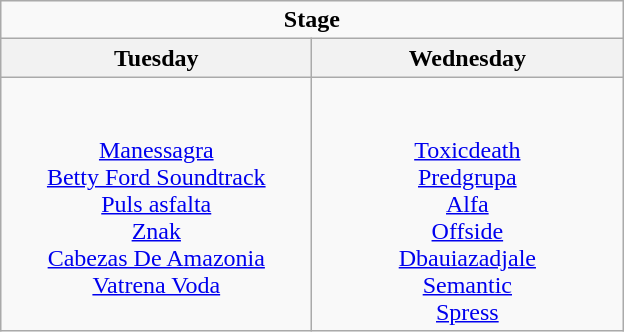<table class="wikitable">
<tr>
<td colspan="2" align="center"><strong>Stage</strong></td>
</tr>
<tr>
<th>Tuesday</th>
<th>Wednesday</th>
</tr>
<tr>
<td valign="top" align="center" width=200><br><br><a href='#'>Manessagra</a> 
<br><a href='#'>Betty Ford Soundtrack</a> 
<br><a href='#'>Puls asfalta</a> 
<br><a href='#'>Znak</a> 
<br><a href='#'>Cabezas De Amazonia</a> 
<br><a href='#'>Vatrena Voda</a> </td>
<td valign="top" align="center" width=200><br><br><a href='#'>Toxicdeath</a>             
<br><a href='#'>Predgrupa</a>               
<br><a href='#'>Alfa</a>        
<br><a href='#'>Offside</a>   
<br><a href='#'>Dbauiazadjale</a>           
<br><a href='#'>Semantic</a> 
<br><a href='#'>Spress</a>                  </td>
</tr>
</table>
